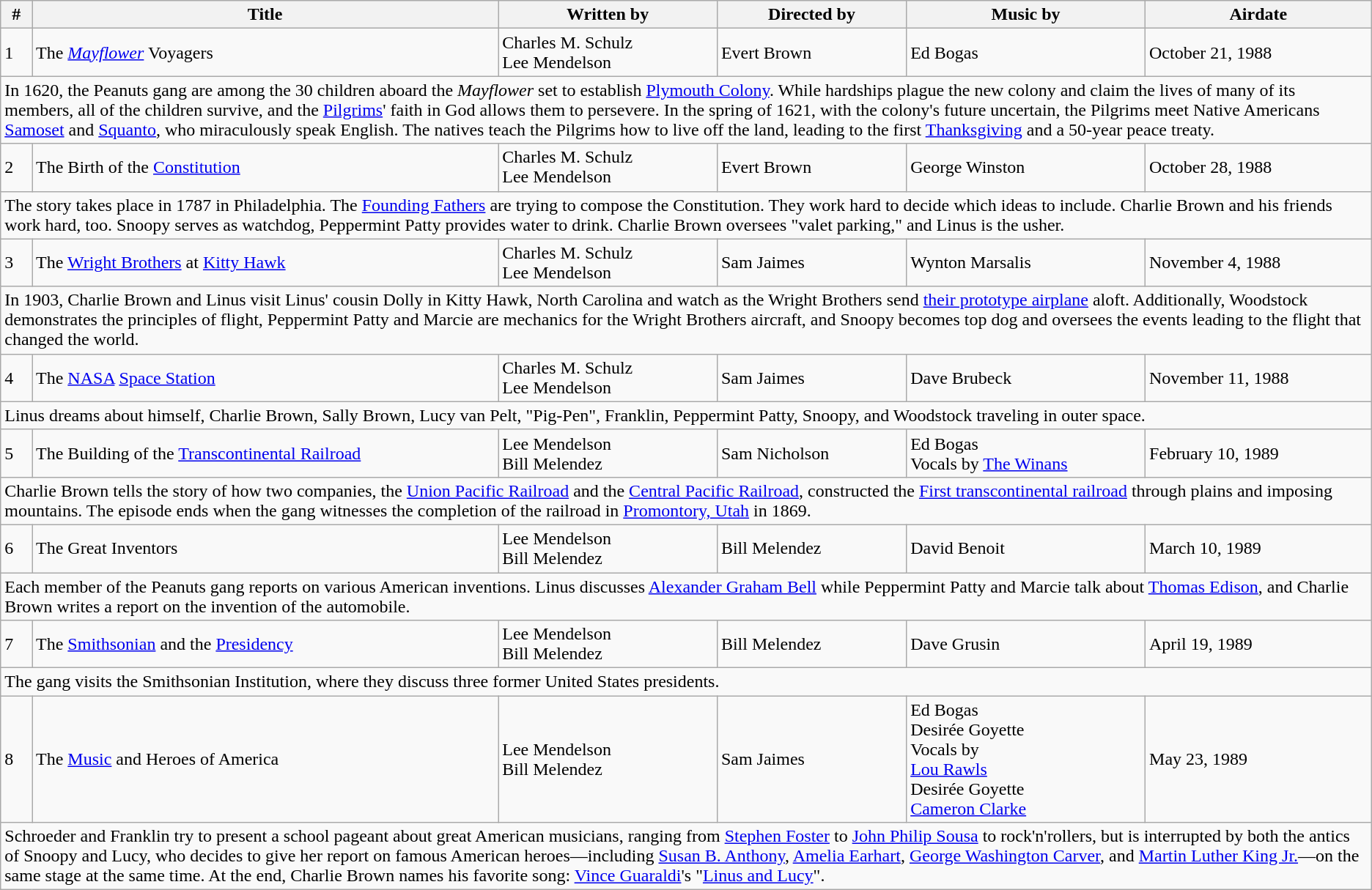<table class="wikitable" border="1">
<tr>
<th>#</th>
<th>Title</th>
<th>Written by</th>
<th>Directed by</th>
<th>Music by</th>
<th>Airdate</th>
</tr>
<tr>
<td>1</td>
<td>The <em><a href='#'>Mayflower</a></em> Voyagers</td>
<td>Charles M. Schulz<br>Lee Mendelson</td>
<td>Evert Brown</td>
<td>Ed Bogas</td>
<td>October 21, 1988</td>
</tr>
<tr>
<td colspan="6">In 1620, the Peanuts gang are among the 30 children aboard the <em>Mayflower</em> set to establish <a href='#'>Plymouth Colony</a>. While hardships plague the new colony and claim the lives of many of its members, all of the children survive, and the <a href='#'>Pilgrims</a>' faith in God allows them to persevere. In the spring of 1621, with the colony's future uncertain, the Pilgrims meet Native Americans <a href='#'>Samoset</a> and <a href='#'>Squanto</a>, who miraculously speak English. The natives teach the Pilgrims how to live off the land, leading to the first <a href='#'>Thanksgiving</a> and a 50-year peace treaty.</td>
</tr>
<tr>
<td>2</td>
<td>The Birth of the <a href='#'>Constitution</a></td>
<td>Charles M. Schulz<br>Lee Mendelson</td>
<td>Evert Brown</td>
<td>George Winston</td>
<td>October 28, 1988</td>
</tr>
<tr>
<td colspan="6">The story takes place in 1787 in Philadelphia. The <a href='#'>Founding Fathers</a> are trying to compose the Constitution. They work hard to decide which ideas to include. Charlie Brown and his friends work hard, too. Snoopy serves as watchdog, Peppermint Patty provides water to drink. Charlie Brown oversees "valet parking," and Linus is the usher.</td>
</tr>
<tr>
<td>3</td>
<td>The <a href='#'>Wright Brothers</a> at <a href='#'>Kitty Hawk</a></td>
<td>Charles M. Schulz<br>Lee Mendelson</td>
<td>Sam Jaimes</td>
<td>Wynton Marsalis</td>
<td>November 4, 1988</td>
</tr>
<tr>
<td colspan="6">In 1903, Charlie Brown and Linus visit Linus' cousin Dolly in Kitty Hawk, North Carolina and watch as the Wright Brothers send <a href='#'>their prototype airplane</a> aloft. Additionally, Woodstock demonstrates the principles of flight, Peppermint Patty and Marcie are mechanics for the Wright Brothers aircraft, and Snoopy becomes top dog and oversees the events leading to the flight that changed the world.</td>
</tr>
<tr>
<td>4</td>
<td>The <a href='#'>NASA</a> <a href='#'>Space Station</a></td>
<td>Charles M. Schulz<br>Lee Mendelson</td>
<td>Sam Jaimes</td>
<td>Dave Brubeck</td>
<td>November 11, 1988</td>
</tr>
<tr>
<td colspan="6">Linus dreams about himself, Charlie Brown, Sally Brown, Lucy van Pelt, "Pig-Pen", Franklin, Peppermint Patty, Snoopy, and Woodstock traveling in outer space.</td>
</tr>
<tr>
<td>5</td>
<td>The Building of the <a href='#'>Transcontinental Railroad</a></td>
<td>Lee Mendelson<br>Bill Melendez</td>
<td>Sam Nicholson</td>
<td>Ed Bogas<br>Vocals by <a href='#'>The Winans</a></td>
<td>February 10, 1989</td>
</tr>
<tr>
<td colspan="6">Charlie Brown tells the story of how two companies, the <a href='#'>Union Pacific Railroad</a> and the <a href='#'>Central Pacific Railroad</a>, constructed the <a href='#'>First transcontinental railroad</a> through plains and imposing mountains. The episode ends when the gang witnesses the completion of the railroad in <a href='#'>Promontory, Utah</a> in 1869.</td>
</tr>
<tr>
<td>6</td>
<td>The Great Inventors</td>
<td>Lee Mendelson<br>Bill Melendez</td>
<td>Bill Melendez</td>
<td>David Benoit</td>
<td>March 10, 1989</td>
</tr>
<tr>
<td colspan="6">Each member of the Peanuts gang reports on various American inventions. Linus discusses <a href='#'>Alexander Graham Bell</a> while Peppermint Patty and Marcie talk about <a href='#'>Thomas Edison</a>, and Charlie Brown writes a report on the invention of the automobile.</td>
</tr>
<tr>
<td>7</td>
<td>The <a href='#'>Smithsonian</a> and the <a href='#'>Presidency</a></td>
<td>Lee Mendelson<br>Bill Melendez</td>
<td>Bill Melendez</td>
<td>Dave Grusin</td>
<td>April 19, 1989</td>
</tr>
<tr>
<td colspan="6">The gang visits the Smithsonian Institution, where they discuss three former United States presidents.</td>
</tr>
<tr>
<td>8</td>
<td>The <a href='#'>Music</a> and Heroes of America</td>
<td>Lee Mendelson<br>Bill Melendez</td>
<td>Sam Jaimes</td>
<td>Ed Bogas<br>Desirée Goyette<br>Vocals by<br><a href='#'>Lou Rawls</a><br>Desirée Goyette<br><a href='#'>Cameron Clarke</a></td>
<td>May 23, 1989</td>
</tr>
<tr>
<td colspan="6">Schroeder and Franklin try to present a school pageant about great American musicians, ranging from <a href='#'>Stephen Foster</a> to <a href='#'>John Philip Sousa</a> to rock'n'rollers, but is interrupted by both the antics of Snoopy and Lucy, who decides to give her report on famous American heroes—including <a href='#'>Susan B. Anthony</a>, <a href='#'>Amelia Earhart</a>, <a href='#'>George Washington Carver</a>, and <a href='#'>Martin Luther King Jr.</a>—on the same stage at the same time. At the end, Charlie Brown names his favorite song: <a href='#'>Vince Guaraldi</a>'s "<a href='#'>Linus and Lucy</a>".</td>
</tr>
</table>
